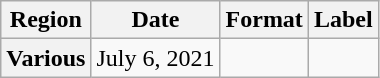<table class="wikitable plainrowheaders">
<tr>
<th scope="col">Region</th>
<th scope="col">Date</th>
<th scope="col">Format</th>
<th scope="col">Label</th>
</tr>
<tr>
<th scope="row">Various</th>
<td>July 6, 2021</td>
<td></td>
<td></td>
</tr>
</table>
